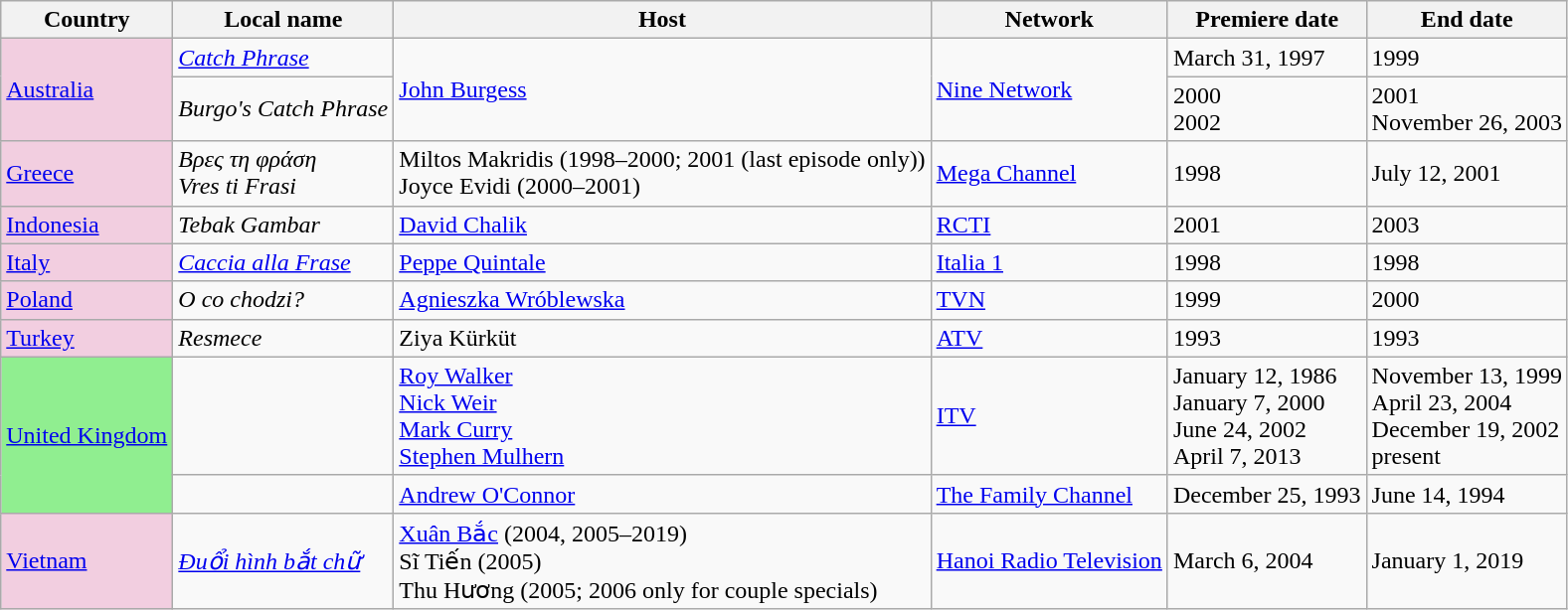<table class="wikitable">
<tr>
<th>Country</th>
<th>Local name</th>
<th>Host</th>
<th>Network</th>
<th data-sort-type="date">Premiere date</th>
<th data-sort-type="date">End date</th>
</tr>
<tr>
<td rowspan=2 style="background-color:#F2CEE0"><a href='#'>Australia</a></td>
<td><em><a href='#'>Catch Phrase</a></em></td>
<td rowspan=2><a href='#'>John Burgess</a></td>
<td rowspan=2><a href='#'>Nine Network</a></td>
<td>March 31, 1997</td>
<td>1999</td>
</tr>
<tr>
<td><em>Burgo's Catch Phrase</em></td>
<td>2000<br>2002</td>
<td>2001<br>November 26, 2003</td>
</tr>
<tr>
<td style="background-color:#F2CEE0"><a href='#'>Greece</a></td>
<td><em>Bρες τη φράση</em><br><em>Vres ti Frasi</em></td>
<td>Miltos Makridis (1998–2000; 2001 (last episode only))<br>Joyce Evidi (2000–2001)</td>
<td><a href='#'>Mega Channel</a></td>
<td>1998</td>
<td>July 12, 2001</td>
</tr>
<tr>
<td style="background-color:#F2CEE0"><a href='#'>Indonesia</a></td>
<td><em>Tebak Gambar</em></td>
<td><a href='#'>David Chalik</a></td>
<td><a href='#'>RCTI</a></td>
<td>2001</td>
<td>2003</td>
</tr>
<tr>
<td style="background-color:#F2CEE0"><a href='#'>Italy</a></td>
<td><em><a href='#'>Caccia alla Frase</a></em></td>
<td><a href='#'>Peppe Quintale</a></td>
<td><a href='#'>Italia 1</a></td>
<td>1998</td>
<td>1998</td>
</tr>
<tr>
<td style="background-color:#F2CEE0"><a href='#'>Poland</a></td>
<td><em>O co chodzi?</em></td>
<td><a href='#'>Agnieszka Wróblewska</a></td>
<td><a href='#'>TVN</a></td>
<td>1999</td>
<td>2000</td>
</tr>
<tr>
<td style="background-color:#F2CEE0"><a href='#'>Turkey</a></td>
<td><em>Resmece</em></td>
<td>Ziya Kürküt</td>
<td><a href='#'>ATV</a></td>
<td>1993</td>
<td>1993</td>
</tr>
<tr>
<td rowspan=2 style="background-color:lightgreen"><a href='#'>United Kingdom</a></td>
<td></td>
<td><a href='#'>Roy Walker</a><br><a href='#'>Nick Weir</a><br><a href='#'>Mark Curry</a><br><a href='#'>Stephen Mulhern</a></td>
<td><a href='#'>ITV</a></td>
<td>January 12, 1986<br>January 7, 2000<br>June 24, 2002<br>April 7, 2013</td>
<td>November 13, 1999<br>April 23, 2004<br>December 19, 2002<br>present</td>
</tr>
<tr>
<td></td>
<td><a href='#'>Andrew O'Connor</a></td>
<td><a href='#'>The Family Channel</a></td>
<td>December 25, 1993</td>
<td>June 14, 1994</td>
</tr>
<tr>
<td style="background-color:#F2CEE0"><a href='#'>Vietnam</a></td>
<td><em><a href='#'>Đuổi hình bắt chữ</a></em></td>
<td><a href='#'>Xuân Bắc</a> (2004, 2005–2019) <br>Sĩ Tiến (2005)<br>Thu Hương (2005; 2006 only for couple specials)</td>
<td><a href='#'>Hanoi Radio Television</a></td>
<td>March 6, 2004</td>
<td>January 1, 2019</td>
</tr>
</table>
